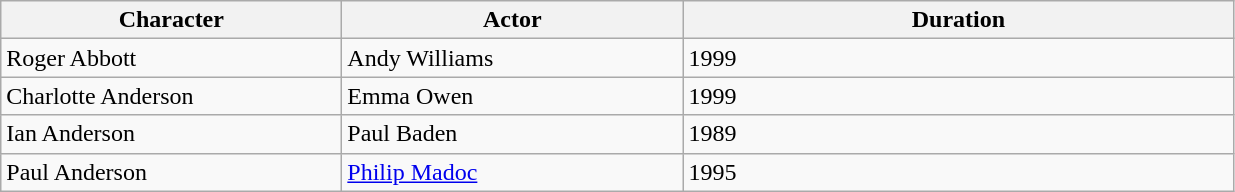<table class="wikitable">
<tr>
<th style="width:220px;">Character</th>
<th style="width:220px;">Actor</th>
<th style="width:360px;">Duration</th>
</tr>
<tr>
<td>Roger Abbott</td>
<td>Andy Williams</td>
<td>1999</td>
</tr>
<tr>
<td>Charlotte Anderson</td>
<td>Emma Owen</td>
<td>1999</td>
</tr>
<tr>
<td>Ian Anderson</td>
<td>Paul Baden</td>
<td>1989</td>
</tr>
<tr>
<td>Paul Anderson</td>
<td><a href='#'>Philip Madoc</a></td>
<td>1995</td>
</tr>
</table>
